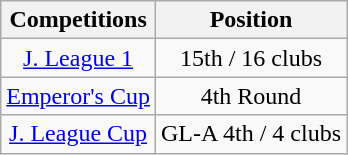<table class="wikitable" style="text-align:center;">
<tr>
<th>Competitions</th>
<th>Position</th>
</tr>
<tr>
<td><a href='#'>J. League 1</a></td>
<td>15th / 16 clubs</td>
</tr>
<tr>
<td><a href='#'>Emperor's Cup</a></td>
<td>4th Round</td>
</tr>
<tr>
<td><a href='#'>J. League Cup</a></td>
<td>GL-A 4th / 4 clubs</td>
</tr>
</table>
